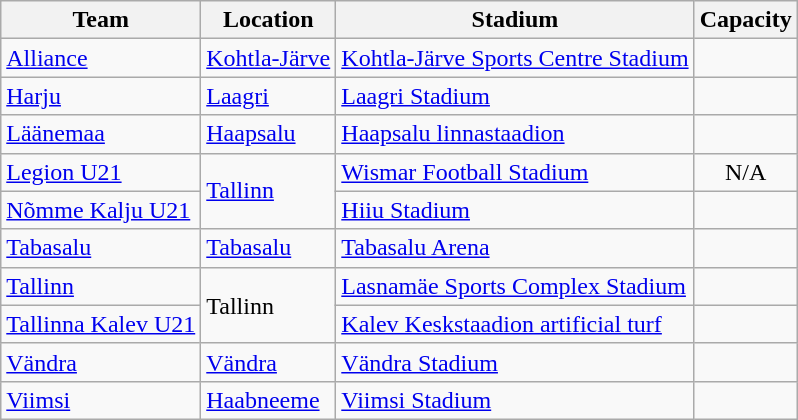<table class="wikitable sortable">
<tr>
<th>Team</th>
<th>Location</th>
<th>Stadium</th>
<th>Capacity</th>
</tr>
<tr>
<td><a href='#'>Alliance</a></td>
<td><a href='#'>Kohtla-Järve</a></td>
<td><a href='#'>Kohtla-Järve Sports Centre Stadium</a></td>
<td align=center></td>
</tr>
<tr>
<td><a href='#'>Harju</a></td>
<td><a href='#'>Laagri</a></td>
<td><a href='#'>Laagri Stadium</a></td>
<td align=center></td>
</tr>
<tr>
<td><a href='#'>Läänemaa</a></td>
<td><a href='#'>Haapsalu</a></td>
<td><a href='#'>Haapsalu linnastaadion</a></td>
<td align=center></td>
</tr>
<tr>
<td><a href='#'>Legion U21</a></td>
<td rowspan=2><a href='#'>Tallinn</a></td>
<td><a href='#'>Wismar Football Stadium</a></td>
<td align=center>N/A</td>
</tr>
<tr>
<td><a href='#'>Nõmme Kalju U21</a></td>
<td><a href='#'>Hiiu Stadium</a></td>
<td align=center></td>
</tr>
<tr>
<td><a href='#'>Tabasalu</a></td>
<td><a href='#'>Tabasalu</a></td>
<td><a href='#'>Tabasalu Arena</a></td>
<td align=center></td>
</tr>
<tr>
<td><a href='#'>Tallinn</a></td>
<td rowspan=2>Tallinn</td>
<td><a href='#'>Lasnamäe Sports Complex Stadium</a></td>
<td align=center></td>
</tr>
<tr>
<td><a href='#'>Tallinna Kalev U21</a></td>
<td><a href='#'>Kalev Keskstaadion artificial turf</a></td>
<td align=center></td>
</tr>
<tr>
<td><a href='#'>Vändra</a></td>
<td><a href='#'>Vändra</a></td>
<td><a href='#'>Vändra Stadium</a></td>
<td align=center></td>
</tr>
<tr>
<td><a href='#'>Viimsi</a></td>
<td><a href='#'>Haabneeme</a></td>
<td><a href='#'>Viimsi Stadium</a></td>
<td align=center></td>
</tr>
</table>
